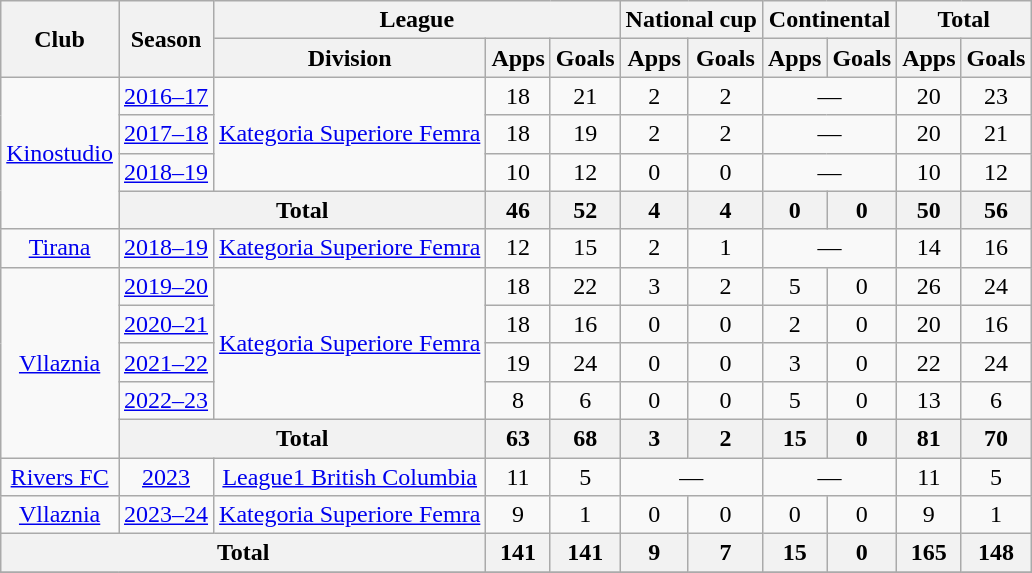<table class="wikitable" style="text-align: center">
<tr>
<th rowspan="2">Club</th>
<th rowspan="2">Season</th>
<th colspan="3">League</th>
<th colspan="2">National cup</th>
<th colspan="2">Continental</th>
<th colspan="2">Total</th>
</tr>
<tr>
<th>Division</th>
<th>Apps</th>
<th>Goals</th>
<th>Apps</th>
<th>Goals</th>
<th>Apps</th>
<th>Goals</th>
<th>Apps</th>
<th>Goals</th>
</tr>
<tr>
<td rowspan="4"><a href='#'>Kinostudio</a></td>
<td><a href='#'>2016–17</a></td>
<td rowspan=3><a href='#'>Kategoria Superiore Femra</a></td>
<td>18</td>
<td>21</td>
<td>2</td>
<td>2</td>
<td colspan="2">—</td>
<td>20</td>
<td>23</td>
</tr>
<tr>
<td><a href='#'>2017–18</a></td>
<td>18</td>
<td>19</td>
<td>2</td>
<td>2</td>
<td colspan="2">—</td>
<td>20</td>
<td>21</td>
</tr>
<tr>
<td><a href='#'>2018–19</a></td>
<td>10</td>
<td>12</td>
<td>0</td>
<td>0</td>
<td colspan="2">—</td>
<td>10</td>
<td>12</td>
</tr>
<tr>
<th colspan="2">Total</th>
<th>46</th>
<th>52</th>
<th>4</th>
<th>4</th>
<th>0</th>
<th>0</th>
<th>50</th>
<th>56</th>
</tr>
<tr>
<td><a href='#'>Tirana</a></td>
<td><a href='#'>2018–19</a></td>
<td><a href='#'>Kategoria Superiore Femra</a></td>
<td>12</td>
<td>15</td>
<td>2</td>
<td>1</td>
<td colspan="2">—</td>
<td>14</td>
<td>16</td>
</tr>
<tr>
<td rowspan="5"><a href='#'>Vllaznia</a></td>
<td><a href='#'>2019–20</a></td>
<td rowspan=4><a href='#'>Kategoria Superiore Femra</a></td>
<td>18</td>
<td>22</td>
<td>3</td>
<td>2</td>
<td>5</td>
<td>0</td>
<td>26</td>
<td>24</td>
</tr>
<tr>
<td><a href='#'>2020–21</a></td>
<td>18</td>
<td>16</td>
<td>0</td>
<td>0</td>
<td>2</td>
<td>0</td>
<td>20</td>
<td>16</td>
</tr>
<tr>
<td><a href='#'>2021–22</a></td>
<td>19</td>
<td>24</td>
<td>0</td>
<td>0</td>
<td>3</td>
<td>0</td>
<td>22</td>
<td>24</td>
</tr>
<tr>
<td><a href='#'>2022–23</a></td>
<td>8</td>
<td>6</td>
<td>0</td>
<td>0</td>
<td>5</td>
<td>0</td>
<td>13</td>
<td>6</td>
</tr>
<tr>
<th colspan="2">Total</th>
<th>63</th>
<th>68</th>
<th>3</th>
<th>2</th>
<th>15</th>
<th>0</th>
<th>81</th>
<th>70</th>
</tr>
<tr>
<td><a href='#'>Rivers FC</a></td>
<td><a href='#'>2023</a></td>
<td><a href='#'>League1 British Columbia</a></td>
<td>11</td>
<td>5</td>
<td colspan="2">—</td>
<td colspan="2">—</td>
<td>11</td>
<td>5</td>
</tr>
<tr>
<td><a href='#'>Vllaznia</a></td>
<td><a href='#'>2023–24</a></td>
<td><a href='#'>Kategoria Superiore Femra</a></td>
<td>9</td>
<td>1</td>
<td>0</td>
<td>0</td>
<td>0</td>
<td>0</td>
<td>9</td>
<td>1</td>
</tr>
<tr>
<th colspan="3">Total</th>
<th>141</th>
<th>141</th>
<th>9</th>
<th>7</th>
<th>15</th>
<th>0</th>
<th>165</th>
<th>148</th>
</tr>
<tr>
</tr>
</table>
